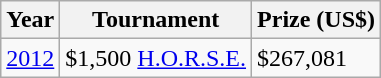<table class="wikitable">
<tr>
<th>Year</th>
<th>Tournament</th>
<th>Prize (US$)</th>
</tr>
<tr>
<td><a href='#'>2012</a></td>
<td>$1,500 <a href='#'>H.O.R.S.E.</a></td>
<td>$267,081</td>
</tr>
</table>
